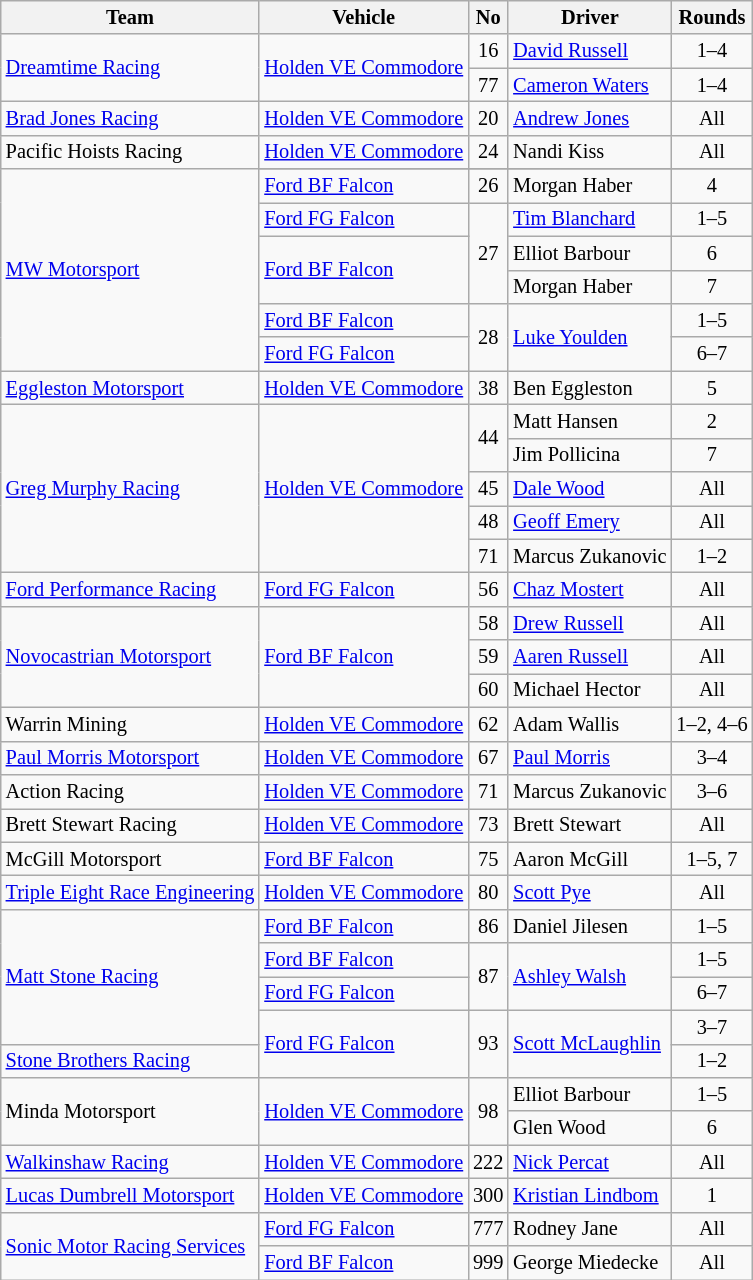<table class="wikitable" style="font-size: 85%;">
<tr>
<th>Team</th>
<th>Vehicle</th>
<th>No</th>
<th>Driver</th>
<th>Rounds</th>
</tr>
<tr>
<td rowspan=2><a href='#'>Dreamtime Racing</a></td>
<td rowspan=2><a href='#'>Holden VE Commodore</a></td>
<td style="text-align:center;">16</td>
<td> <a href='#'>David Russell</a></td>
<td style="text-align:center;">1–4</td>
</tr>
<tr>
<td style="text-align:center;">77</td>
<td> <a href='#'>Cameron Waters</a></td>
<td style="text-align:center;">1–4</td>
</tr>
<tr>
<td><a href='#'>Brad Jones Racing</a></td>
<td><a href='#'>Holden VE Commodore</a></td>
<td style="text-align:center;">20</td>
<td> <a href='#'>Andrew Jones</a></td>
<td style="text-align:center;">All</td>
</tr>
<tr>
<td>Pacific Hoists Racing</td>
<td><a href='#'>Holden VE Commodore</a></td>
<td style="text-align:center;">24</td>
<td> Nandi Kiss</td>
<td style="text-align:center;">All</td>
</tr>
<tr>
<td rowspan=7><a href='#'>MW Motorsport</a></td>
</tr>
<tr>
<td><a href='#'>Ford BF Falcon</a></td>
<td style="text-align:center;">26</td>
<td> Morgan Haber</td>
<td style="text-align:center;">4</td>
</tr>
<tr>
<td><a href='#'>Ford FG Falcon</a></td>
<td rowspan="3" style="text-align:center;">27</td>
<td> <a href='#'>Tim Blanchard</a></td>
<td style="text-align:center;">1–5</td>
</tr>
<tr>
<td rowspan=2><a href='#'>Ford BF Falcon</a></td>
<td> Elliot Barbour</td>
<td style="text-align:center;">6</td>
</tr>
<tr>
<td> Morgan Haber</td>
<td style="text-align:center;">7</td>
</tr>
<tr>
<td><a href='#'>Ford BF Falcon</a></td>
<td rowspan="2" style="text-align:center;">28</td>
<td rowspan=2> <a href='#'>Luke Youlden</a></td>
<td style="text-align:center;">1–5</td>
</tr>
<tr>
<td><a href='#'>Ford FG Falcon</a></td>
<td style="text-align:center;">6–7</td>
</tr>
<tr>
<td><a href='#'>Eggleston Motorsport</a></td>
<td><a href='#'>Holden VE Commodore</a></td>
<td style="text-align:center;">38</td>
<td> Ben Eggleston</td>
<td style="text-align:center;">5</td>
</tr>
<tr>
<td rowspan=5><a href='#'>Greg Murphy Racing</a></td>
<td rowspan=5><a href='#'>Holden VE Commodore</a></td>
<td rowspan="2" style="text-align:center;">44</td>
<td> Matt Hansen</td>
<td style="text-align:center;">2</td>
</tr>
<tr>
<td> Jim Pollicina</td>
<td style="text-align:center;">7</td>
</tr>
<tr>
<td style="text-align:center;">45</td>
<td> <a href='#'>Dale Wood</a></td>
<td style="text-align:center;">All</td>
</tr>
<tr>
<td style="text-align:center;">48</td>
<td> <a href='#'>Geoff Emery</a></td>
<td style="text-align:center;">All</td>
</tr>
<tr>
<td style="text-align:center;">71</td>
<td> Marcus Zukanovic</td>
<td style="text-align:center;">1–2</td>
</tr>
<tr>
<td><a href='#'>Ford Performance Racing</a></td>
<td><a href='#'>Ford FG Falcon</a></td>
<td style="text-align:center;">56</td>
<td> <a href='#'>Chaz Mostert</a></td>
<td style="text-align:center;">All</td>
</tr>
<tr>
<td rowspan=3><a href='#'>Novocastrian Motorsport</a></td>
<td rowspan=3><a href='#'>Ford BF Falcon</a></td>
<td style="text-align:center;">58</td>
<td> <a href='#'>Drew Russell</a></td>
<td style="text-align:center;">All</td>
</tr>
<tr>
<td style="text-align:center;">59</td>
<td> <a href='#'>Aaren Russell</a></td>
<td style="text-align:center;">All</td>
</tr>
<tr>
<td style="text-align:center;">60</td>
<td> Michael Hector</td>
<td style="text-align:center;">All</td>
</tr>
<tr>
<td>Warrin Mining</td>
<td><a href='#'>Holden VE Commodore</a></td>
<td style="text-align:center;">62</td>
<td> Adam Wallis</td>
<td style="text-align:center;">1–2, 4–6</td>
</tr>
<tr>
<td><a href='#'>Paul Morris Motorsport</a></td>
<td><a href='#'>Holden VE Commodore</a></td>
<td style="text-align:center;">67</td>
<td> <a href='#'>Paul Morris</a></td>
<td style="text-align:center;">3–4</td>
</tr>
<tr>
<td>Action Racing</td>
<td><a href='#'>Holden VE Commodore</a></td>
<td style="text-align:center;">71</td>
<td> Marcus Zukanovic</td>
<td style="text-align:center;">3–6</td>
</tr>
<tr>
<td>Brett Stewart Racing</td>
<td><a href='#'>Holden VE Commodore</a></td>
<td style="text-align:center;">73</td>
<td> Brett Stewart</td>
<td style="text-align:center;">All</td>
</tr>
<tr>
<td>McGill Motorsport</td>
<td><a href='#'>Ford BF Falcon</a></td>
<td style="text-align:center;">75</td>
<td> Aaron McGill</td>
<td style="text-align:center;">1–5, 7</td>
</tr>
<tr>
<td><a href='#'>Triple Eight Race Engineering</a></td>
<td><a href='#'>Holden VE Commodore</a></td>
<td style="text-align:center;">80</td>
<td> <a href='#'>Scott Pye</a></td>
<td style="text-align:center;">All</td>
</tr>
<tr>
<td rowspan=4><a href='#'>Matt Stone Racing</a></td>
<td><a href='#'>Ford BF Falcon</a></td>
<td style="text-align:center;">86</td>
<td> Daniel Jilesen</td>
<td style="text-align:center;">1–5</td>
</tr>
<tr>
<td><a href='#'>Ford BF Falcon</a></td>
<td rowspan="2" style="text-align:center;">87</td>
<td rowspan=2> <a href='#'>Ashley Walsh</a></td>
<td style="text-align:center;">1–5</td>
</tr>
<tr>
<td><a href='#'>Ford FG Falcon</a></td>
<td style="text-align:center;">6–7</td>
</tr>
<tr>
<td rowspan=2><a href='#'>Ford FG Falcon</a></td>
<td style="text-align:center;" rowspan=2>93</td>
<td rowspan=2> <a href='#'>Scott McLaughlin</a></td>
<td style="text-align:center;">3–7</td>
</tr>
<tr>
<td><a href='#'>Stone Brothers Racing</a></td>
<td style="text-align:center;">1–2</td>
</tr>
<tr>
<td rowspan=2>Minda Motorsport</td>
<td rowspan=2><a href='#'>Holden VE Commodore</a></td>
<td rowspan="2" style="text-align:center;">98</td>
<td> Elliot Barbour</td>
<td style="text-align:center;">1–5</td>
</tr>
<tr>
<td> Glen Wood</td>
<td style="text-align:center;">6</td>
</tr>
<tr>
<td><a href='#'>Walkinshaw Racing</a></td>
<td><a href='#'>Holden VE Commodore</a></td>
<td style="text-align:center;">222</td>
<td> <a href='#'>Nick Percat</a></td>
<td style="text-align:center;">All</td>
</tr>
<tr>
<td><a href='#'>Lucas Dumbrell Motorsport</a></td>
<td><a href='#'>Holden VE Commodore</a></td>
<td style="text-align:center;">300</td>
<td> <a href='#'>Kristian Lindbom</a></td>
<td style="text-align:center;">1</td>
</tr>
<tr>
<td rowspan=2><a href='#'>Sonic Motor Racing Services</a></td>
<td><a href='#'>Ford FG Falcon</a></td>
<td style="text-align:center;">777</td>
<td> Rodney Jane</td>
<td style="text-align:center;">All</td>
</tr>
<tr>
<td><a href='#'>Ford BF Falcon</a></td>
<td style="text-align:center;">999</td>
<td> George Miedecke</td>
<td style="text-align:center;">All</td>
</tr>
</table>
